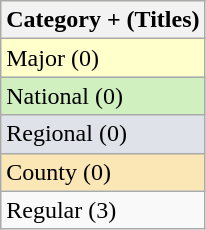<table class="wikitable" style="display:inline-table;">
<tr style="background:#ffc;">
<th>Category + (Titles)</th>
</tr>
<tr style="background:#ffc;">
<td>Major (0)</td>
</tr>
<tr style="background:#d0f0c0">
<td>National (0)</td>
</tr>
<tr style="background:#dfe2e9">
<td>Regional (0)</td>
</tr>
<tr style="background:#fae7b5">
<td>County (0)</td>
</tr>
<tr>
<td>Regular (3)</td>
</tr>
</table>
